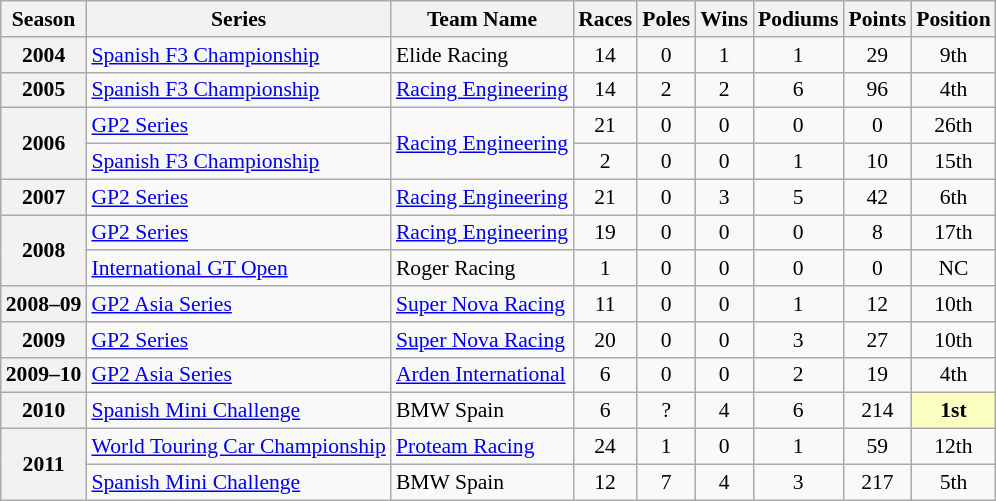<table class="wikitable" style="font-size: 90%; text-align:center">
<tr>
<th>Season</th>
<th>Series</th>
<th>Team Name</th>
<th>Races</th>
<th>Poles</th>
<th>Wins</th>
<th>Podiums</th>
<th>Points</th>
<th>Position</th>
</tr>
<tr>
<th>2004</th>
<td align=left><a href='#'>Spanish F3 Championship</a></td>
<td align=left>Elide Racing</td>
<td>14</td>
<td>0</td>
<td>1</td>
<td>1</td>
<td>29</td>
<td>9th</td>
</tr>
<tr>
<th>2005</th>
<td align=left><a href='#'>Spanish F3 Championship</a></td>
<td align=left nowrap><a href='#'>Racing Engineering</a></td>
<td>14</td>
<td>2</td>
<td>2</td>
<td>6</td>
<td>96</td>
<td>4th</td>
</tr>
<tr>
<th rowspan=2>2006</th>
<td align=left><a href='#'>GP2 Series</a></td>
<td rowspan=2 align=left><a href='#'>Racing Engineering</a></td>
<td>21</td>
<td>0</td>
<td>0</td>
<td>0</td>
<td>0</td>
<td>26th</td>
</tr>
<tr>
<td align=left><a href='#'>Spanish F3 Championship</a></td>
<td>2</td>
<td>0</td>
<td>0</td>
<td>1</td>
<td>10</td>
<td>15th</td>
</tr>
<tr>
<th>2007</th>
<td align=left><a href='#'>GP2 Series</a></td>
<td align=left><a href='#'>Racing Engineering</a></td>
<td>21</td>
<td>0</td>
<td>3</td>
<td>5</td>
<td>42</td>
<td>6th</td>
</tr>
<tr>
<th rowspan=2>2008</th>
<td align=left><a href='#'>GP2 Series</a></td>
<td align=left><a href='#'>Racing Engineering</a></td>
<td>19</td>
<td>0</td>
<td>0</td>
<td>0</td>
<td>8</td>
<td>17th</td>
</tr>
<tr>
<td align=left><a href='#'>International GT Open</a></td>
<td align=left>Roger Racing</td>
<td>1</td>
<td>0</td>
<td>0</td>
<td>0</td>
<td>0</td>
<td>NC</td>
</tr>
<tr>
<th>2008–09</th>
<td align=left><a href='#'>GP2 Asia Series</a></td>
<td align=left><a href='#'>Super Nova Racing</a></td>
<td>11</td>
<td>0</td>
<td>0</td>
<td>1</td>
<td>12</td>
<td>10th</td>
</tr>
<tr>
<th>2009</th>
<td align=left><a href='#'>GP2 Series</a></td>
<td align=left><a href='#'>Super Nova Racing</a></td>
<td>20</td>
<td>0</td>
<td>0</td>
<td>3</td>
<td>27</td>
<td>10th</td>
</tr>
<tr>
<th>2009–10</th>
<td align=left><a href='#'>GP2 Asia Series</a></td>
<td align=left><a href='#'>Arden International</a></td>
<td>6</td>
<td>0</td>
<td>0</td>
<td>2</td>
<td>19</td>
<td>4th</td>
</tr>
<tr>
<th>2010</th>
<td align=left><a href='#'>Spanish Mini Challenge</a></td>
<td align=left>BMW Spain</td>
<td>6</td>
<td>?</td>
<td>4</td>
<td>6</td>
<td>214</td>
<td style="background:#FBFFBF;"><strong>1st</strong></td>
</tr>
<tr>
<th rowspan=2>2011</th>
<td align=left nowrap><a href='#'>World Touring Car Championship</a></td>
<td align=left><a href='#'>Proteam Racing</a></td>
<td>24</td>
<td>1</td>
<td>0</td>
<td>1</td>
<td>59</td>
<td>12th</td>
</tr>
<tr>
<td align=left><a href='#'>Spanish Mini Challenge</a></td>
<td align=left>BMW Spain</td>
<td>12</td>
<td>7</td>
<td>4</td>
<td>3</td>
<td>217</td>
<td>5th</td>
</tr>
</table>
